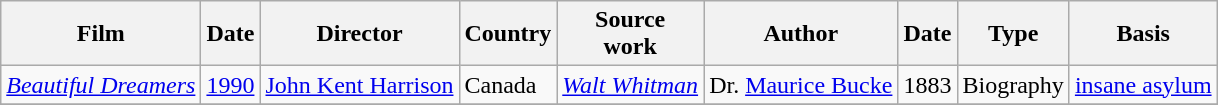<table class="wikitable">
<tr>
<th>Film</th>
<th>Date</th>
<th>Director</th>
<th>Country</th>
<th>Source<br>work</th>
<th>Author</th>
<th>Date</th>
<th>Type</th>
<th>Basis</th>
</tr>
<tr>
<td><em><a href='#'>Beautiful Dreamers</a></em></td>
<td><a href='#'>1990</a></td>
<td><a href='#'>John Kent Harrison</a></td>
<td>Canada</td>
<td><em><a href='#'>Walt Whitman</a></em></td>
<td>Dr. <a href='#'>Maurice Bucke</a></td>
<td>1883</td>
<td>Biography</td>
<td><a href='#'>insane asylum</a></td>
</tr>
<tr>
</tr>
</table>
